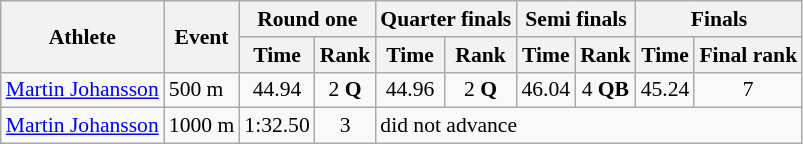<table class="wikitable" style="font-size:90%">
<tr>
<th rowspan="2">Athlete</th>
<th rowspan="2">Event</th>
<th colspan="2">Round one</th>
<th colspan="2">Quarter finals</th>
<th colspan="2">Semi finals</th>
<th colspan="2">Finals</th>
</tr>
<tr>
<th>Time</th>
<th>Rank</th>
<th>Time</th>
<th>Rank</th>
<th>Time</th>
<th>Rank</th>
<th>Time</th>
<th>Final rank</th>
</tr>
<tr>
<td><a href='#'>Martin Johansson</a></td>
<td>500 m</td>
<td align="center">44.94</td>
<td align="center">2 <strong>Q</strong></td>
<td align="center">44.96</td>
<td align="center">2 <strong>Q</strong></td>
<td align="center">46.04</td>
<td align="center">4 <strong>QB</strong></td>
<td align="center">45.24</td>
<td align="center">7</td>
</tr>
<tr>
<td><a href='#'>Martin Johansson</a></td>
<td>1000 m</td>
<td align="center">1:32.50</td>
<td align="center">3</td>
<td colspan="6">did not advance</td>
</tr>
</table>
